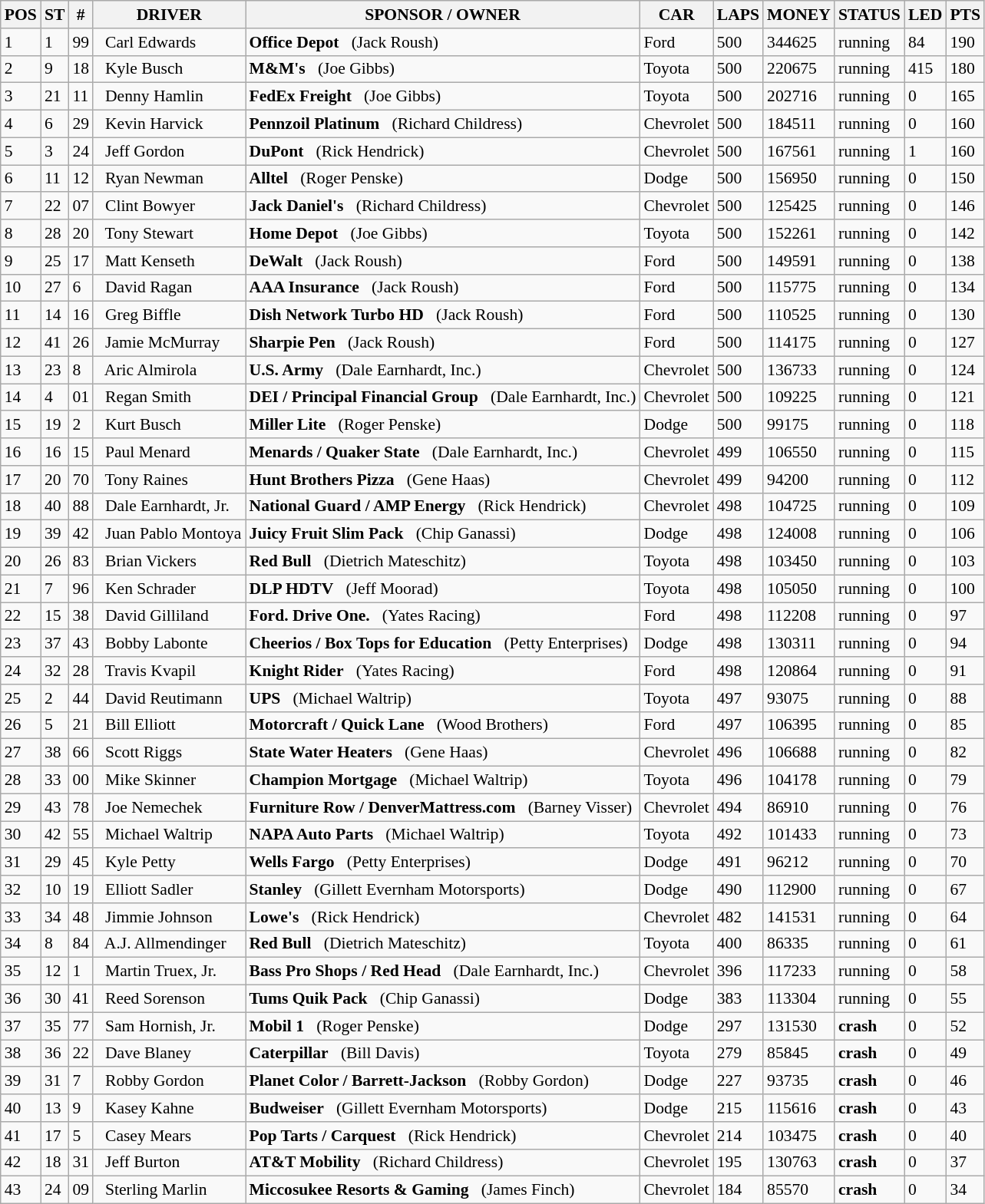<table class="wikitable" style="font-size:90%;">
<tr>
<th>POS</th>
<th>ST</th>
<th>#</th>
<th>DRIVER</th>
<th>SPONSOR / OWNER</th>
<th>CAR</th>
<th>LAPS</th>
<th>MONEY</th>
<th>STATUS</th>
<th>LED</th>
<th>PTS</th>
</tr>
<tr>
<td>1</td>
<td>1</td>
<td>99</td>
<td>  Carl Edwards</td>
<td><strong>Office Depot</strong>   (Jack Roush)</td>
<td>Ford</td>
<td>500</td>
<td>344625</td>
<td>running</td>
<td>84</td>
<td>190</td>
</tr>
<tr>
<td>2</td>
<td>9</td>
<td>18</td>
<td>  Kyle Busch</td>
<td><strong>M&M's</strong>   (Joe Gibbs)</td>
<td>Toyota</td>
<td>500</td>
<td>220675</td>
<td>running</td>
<td>415</td>
<td>180</td>
</tr>
<tr>
<td>3</td>
<td>21</td>
<td>11</td>
<td>  Denny Hamlin</td>
<td><strong>FedEx Freight</strong>   (Joe Gibbs)</td>
<td>Toyota</td>
<td>500</td>
<td>202716</td>
<td>running</td>
<td>0</td>
<td>165</td>
</tr>
<tr>
<td>4</td>
<td>6</td>
<td>29</td>
<td>  Kevin Harvick</td>
<td><strong>Pennzoil Platinum</strong>   (Richard Childress)</td>
<td>Chevrolet</td>
<td>500</td>
<td>184511</td>
<td>running</td>
<td>0</td>
<td>160</td>
</tr>
<tr>
<td>5</td>
<td>3</td>
<td>24</td>
<td>  Jeff Gordon</td>
<td><strong>DuPont</strong>   (Rick Hendrick)</td>
<td>Chevrolet</td>
<td>500</td>
<td>167561</td>
<td>running</td>
<td>1</td>
<td>160</td>
</tr>
<tr>
<td>6</td>
<td>11</td>
<td>12</td>
<td>  Ryan Newman</td>
<td><strong>Alltel</strong>   (Roger Penske)</td>
<td>Dodge</td>
<td>500</td>
<td>156950</td>
<td>running</td>
<td>0</td>
<td>150</td>
</tr>
<tr>
<td>7</td>
<td>22</td>
<td>07</td>
<td>  Clint Bowyer</td>
<td><strong>Jack Daniel's</strong>   (Richard Childress)</td>
<td>Chevrolet</td>
<td>500</td>
<td>125425</td>
<td>running</td>
<td>0</td>
<td>146</td>
</tr>
<tr>
<td>8</td>
<td>28</td>
<td>20</td>
<td>  Tony Stewart</td>
<td><strong>Home Depot</strong>   (Joe Gibbs)</td>
<td>Toyota</td>
<td>500</td>
<td>152261</td>
<td>running</td>
<td>0</td>
<td>142</td>
</tr>
<tr>
<td>9</td>
<td>25</td>
<td>17</td>
<td>  Matt Kenseth</td>
<td><strong>DeWalt</strong>   (Jack Roush)</td>
<td>Ford</td>
<td>500</td>
<td>149591</td>
<td>running</td>
<td>0</td>
<td>138</td>
</tr>
<tr>
<td>10</td>
<td>27</td>
<td>6</td>
<td>  David Ragan</td>
<td><strong>AAA Insurance</strong>   (Jack Roush)</td>
<td>Ford</td>
<td>500</td>
<td>115775</td>
<td>running</td>
<td>0</td>
<td>134</td>
</tr>
<tr>
<td>11</td>
<td>14</td>
<td>16</td>
<td>  Greg Biffle</td>
<td><strong>Dish Network Turbo HD</strong>   (Jack Roush)</td>
<td>Ford</td>
<td>500</td>
<td>110525</td>
<td>running</td>
<td>0</td>
<td>130</td>
</tr>
<tr>
<td>12</td>
<td>41</td>
<td>26</td>
<td>  Jamie McMurray</td>
<td><strong>Sharpie Pen</strong>   (Jack Roush)</td>
<td>Ford</td>
<td>500</td>
<td>114175</td>
<td>running</td>
<td>0</td>
<td>127</td>
</tr>
<tr>
<td>13</td>
<td>23</td>
<td>8</td>
<td>  Aric Almirola</td>
<td><strong>U.S. Army</strong>   (Dale Earnhardt, Inc.)</td>
<td>Chevrolet</td>
<td>500</td>
<td>136733</td>
<td>running</td>
<td>0</td>
<td>124</td>
</tr>
<tr>
<td>14</td>
<td>4</td>
<td>01</td>
<td>  Regan Smith</td>
<td><strong>DEI / Principal Financial Group</strong>   (Dale Earnhardt, Inc.)</td>
<td>Chevrolet</td>
<td>500</td>
<td>109225</td>
<td>running</td>
<td>0</td>
<td>121</td>
</tr>
<tr>
<td>15</td>
<td>19</td>
<td>2</td>
<td>  Kurt Busch</td>
<td><strong>Miller Lite</strong>   (Roger Penske)</td>
<td>Dodge</td>
<td>500</td>
<td>99175</td>
<td>running</td>
<td>0</td>
<td>118</td>
</tr>
<tr>
<td>16</td>
<td>16</td>
<td>15</td>
<td>  Paul Menard</td>
<td><strong>Menards / Quaker State</strong>   (Dale Earnhardt, Inc.)</td>
<td>Chevrolet</td>
<td>499</td>
<td>106550</td>
<td>running</td>
<td>0</td>
<td>115</td>
</tr>
<tr>
<td>17</td>
<td>20</td>
<td>70</td>
<td>  Tony Raines</td>
<td><strong>Hunt Brothers Pizza</strong>   (Gene Haas)</td>
<td>Chevrolet</td>
<td>499</td>
<td>94200</td>
<td>running</td>
<td>0</td>
<td>112</td>
</tr>
<tr>
<td>18</td>
<td>40</td>
<td>88</td>
<td>  Dale Earnhardt, Jr.</td>
<td><strong>National Guard / AMP Energy</strong>   (Rick Hendrick)</td>
<td>Chevrolet</td>
<td>498</td>
<td>104725</td>
<td>running</td>
<td>0</td>
<td>109</td>
</tr>
<tr>
<td>19</td>
<td>39</td>
<td>42</td>
<td>  Juan Pablo Montoya</td>
<td><strong>Juicy Fruit Slim Pack</strong>   (Chip Ganassi)</td>
<td>Dodge</td>
<td>498</td>
<td>124008</td>
<td>running</td>
<td>0</td>
<td>106</td>
</tr>
<tr>
<td>20</td>
<td>26</td>
<td>83</td>
<td>  Brian Vickers</td>
<td><strong>Red Bull</strong>   (Dietrich Mateschitz)</td>
<td>Toyota</td>
<td>498</td>
<td>103450</td>
<td>running</td>
<td>0</td>
<td>103</td>
</tr>
<tr>
<td>21</td>
<td>7</td>
<td>96</td>
<td>  Ken Schrader</td>
<td><strong>DLP HDTV</strong>   (Jeff Moorad)</td>
<td>Toyota</td>
<td>498</td>
<td>105050</td>
<td>running</td>
<td>0</td>
<td>100</td>
</tr>
<tr>
<td>22</td>
<td>15</td>
<td>38</td>
<td>  David Gilliland</td>
<td><strong>Ford. Drive One.</strong>   (Yates Racing)</td>
<td>Ford</td>
<td>498</td>
<td>112208</td>
<td>running</td>
<td>0</td>
<td>97</td>
</tr>
<tr>
<td>23</td>
<td>37</td>
<td>43</td>
<td>  Bobby Labonte</td>
<td><strong>Cheerios / Box Tops for Education</strong>   (Petty Enterprises)</td>
<td>Dodge</td>
<td>498</td>
<td>130311</td>
<td>running</td>
<td>0</td>
<td>94</td>
</tr>
<tr>
<td>24</td>
<td>32</td>
<td>28</td>
<td>  Travis Kvapil</td>
<td><strong>Knight Rider</strong>   (Yates Racing)</td>
<td>Ford</td>
<td>498</td>
<td>120864</td>
<td>running</td>
<td>0</td>
<td>91</td>
</tr>
<tr>
<td>25</td>
<td>2</td>
<td>44</td>
<td>  David Reutimann</td>
<td><strong>UPS</strong>   (Michael Waltrip)</td>
<td>Toyota</td>
<td>497</td>
<td>93075</td>
<td>running</td>
<td>0</td>
<td>88</td>
</tr>
<tr>
<td>26</td>
<td>5</td>
<td>21</td>
<td>  Bill Elliott</td>
<td><strong>Motorcraft / Quick Lane</strong>   (Wood Brothers)</td>
<td>Ford</td>
<td>497</td>
<td>106395</td>
<td>running</td>
<td>0</td>
<td>85</td>
</tr>
<tr>
<td>27</td>
<td>38</td>
<td>66</td>
<td>  Scott Riggs</td>
<td><strong>State Water Heaters</strong>   (Gene Haas)</td>
<td>Chevrolet</td>
<td>496</td>
<td>106688</td>
<td>running</td>
<td>0</td>
<td>82</td>
</tr>
<tr>
<td>28</td>
<td>33</td>
<td>00</td>
<td>  Mike Skinner</td>
<td><strong>Champion Mortgage</strong>   (Michael Waltrip)</td>
<td>Toyota</td>
<td>496</td>
<td>104178</td>
<td>running</td>
<td>0</td>
<td>79</td>
</tr>
<tr>
<td>29</td>
<td>43</td>
<td>78</td>
<td>  Joe Nemechek</td>
<td><strong>Furniture Row / DenverMattress.com</strong>   (Barney Visser)</td>
<td>Chevrolet</td>
<td>494</td>
<td>86910</td>
<td>running</td>
<td>0</td>
<td>76</td>
</tr>
<tr>
<td>30</td>
<td>42</td>
<td>55</td>
<td>  Michael Waltrip</td>
<td><strong>NAPA Auto Parts</strong>   (Michael Waltrip)</td>
<td>Toyota</td>
<td>492</td>
<td>101433</td>
<td>running</td>
<td>0</td>
<td>73</td>
</tr>
<tr>
<td>31</td>
<td>29</td>
<td>45</td>
<td>  Kyle Petty</td>
<td><strong>Wells Fargo</strong>   (Petty Enterprises)</td>
<td>Dodge</td>
<td>491</td>
<td>96212</td>
<td>running</td>
<td>0</td>
<td>70</td>
</tr>
<tr>
<td>32</td>
<td>10</td>
<td>19</td>
<td>  Elliott Sadler</td>
<td><strong>Stanley</strong>   (Gillett Evernham Motorsports)</td>
<td>Dodge</td>
<td>490</td>
<td>112900</td>
<td>running</td>
<td>0</td>
<td>67</td>
</tr>
<tr>
<td>33</td>
<td>34</td>
<td>48</td>
<td>  Jimmie Johnson</td>
<td><strong>Lowe's</strong>   (Rick Hendrick)</td>
<td>Chevrolet</td>
<td>482</td>
<td>141531</td>
<td>running</td>
<td>0</td>
<td>64</td>
</tr>
<tr>
<td>34</td>
<td>8</td>
<td>84</td>
<td>  A.J. Allmendinger</td>
<td><strong>Red Bull</strong>   (Dietrich Mateschitz)</td>
<td>Toyota</td>
<td>400</td>
<td>86335</td>
<td>running</td>
<td>0</td>
<td>61</td>
</tr>
<tr>
<td>35</td>
<td>12</td>
<td>1</td>
<td>  Martin Truex, Jr.</td>
<td><strong>Bass Pro Shops / Red Head</strong>   (Dale Earnhardt, Inc.)</td>
<td>Chevrolet</td>
<td>396</td>
<td>117233</td>
<td>running</td>
<td>0</td>
<td>58</td>
</tr>
<tr>
<td>36</td>
<td>30</td>
<td>41</td>
<td>  Reed Sorenson</td>
<td><strong>Tums Quik Pack</strong>   (Chip Ganassi)</td>
<td>Dodge</td>
<td>383</td>
<td>113304</td>
<td>running</td>
<td>0</td>
<td>55</td>
</tr>
<tr>
<td>37</td>
<td>35</td>
<td>77</td>
<td>  Sam Hornish, Jr.</td>
<td><strong>Mobil 1</strong>   (Roger Penske)</td>
<td>Dodge</td>
<td>297</td>
<td>131530</td>
<td><strong>crash</strong></td>
<td>0</td>
<td>52</td>
</tr>
<tr>
<td>38</td>
<td>36</td>
<td>22</td>
<td>  Dave Blaney</td>
<td><strong>Caterpillar</strong>   (Bill Davis)</td>
<td>Toyota</td>
<td>279</td>
<td>85845</td>
<td><strong>crash</strong></td>
<td>0</td>
<td>49</td>
</tr>
<tr>
<td>39</td>
<td>31</td>
<td>7</td>
<td>  Robby Gordon</td>
<td><strong>Planet Color / Barrett-Jackson</strong>   (Robby Gordon)</td>
<td>Dodge</td>
<td>227</td>
<td>93735</td>
<td><strong>crash</strong></td>
<td>0</td>
<td>46</td>
</tr>
<tr>
<td>40</td>
<td>13</td>
<td>9</td>
<td>  Kasey Kahne</td>
<td><strong>Budweiser</strong>   (Gillett Evernham Motorsports)</td>
<td>Dodge</td>
<td>215</td>
<td>115616</td>
<td><strong>crash</strong></td>
<td>0</td>
<td>43</td>
</tr>
<tr>
<td>41</td>
<td>17</td>
<td>5</td>
<td>  Casey Mears</td>
<td><strong>Pop Tarts / Carquest</strong>   (Rick Hendrick)</td>
<td>Chevrolet</td>
<td>214</td>
<td>103475</td>
<td><strong>crash</strong></td>
<td>0</td>
<td>40</td>
</tr>
<tr>
<td>42</td>
<td>18</td>
<td>31</td>
<td>  Jeff Burton</td>
<td><strong>AT&T Mobility</strong>   (Richard Childress)</td>
<td>Chevrolet</td>
<td>195</td>
<td>130763</td>
<td><strong>crash</strong></td>
<td>0</td>
<td>37</td>
</tr>
<tr>
<td>43</td>
<td>24</td>
<td>09</td>
<td>  Sterling Marlin</td>
<td><strong>Miccosukee Resorts & Gaming</strong>   (James Finch)</td>
<td>Chevrolet</td>
<td>184</td>
<td>85570</td>
<td><strong>crash</strong></td>
<td>0</td>
<td>34</td>
</tr>
</table>
